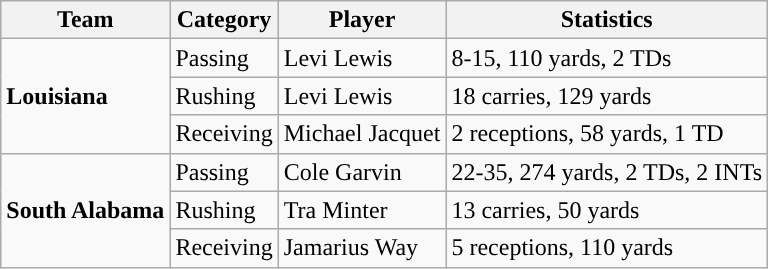<table class="wikitable" style="float: left;">
<tr>
<th>Team</th>
<th>Category</th>
<th>Player</th>
<th>Statistics</th>
</tr>
<tr>
<td rowspan=3><strong>Louisiana</strong></td>
<td>Passing</td>
<td>Levi Lewis</td>
<td>8-15, 110 yards, 2 TDs</td>
</tr>
<tr>
<td>Rushing</td>
<td>Levi Lewis</td>
<td>18 carries, 129 yards</td>
</tr>
<tr>
<td>Receiving</td>
<td>Michael Jacquet</td>
<td>2 receptions, 58 yards, 1 TD</td>
</tr>
<tr>
<td rowspan=3><strong>South Alabama</strong></td>
<td>Passing</td>
<td>Cole Garvin</td>
<td>22-35, 274 yards, 2 TDs, 2 INTs</td>
</tr>
<tr>
<td>Rushing</td>
<td>Tra Minter</td>
<td>13 carries, 50 yards</td>
</tr>
<tr>
<td>Receiving</td>
<td>Jamarius Way</td>
<td>5 receptions, 110 yards</td>
</tr>
</table>
